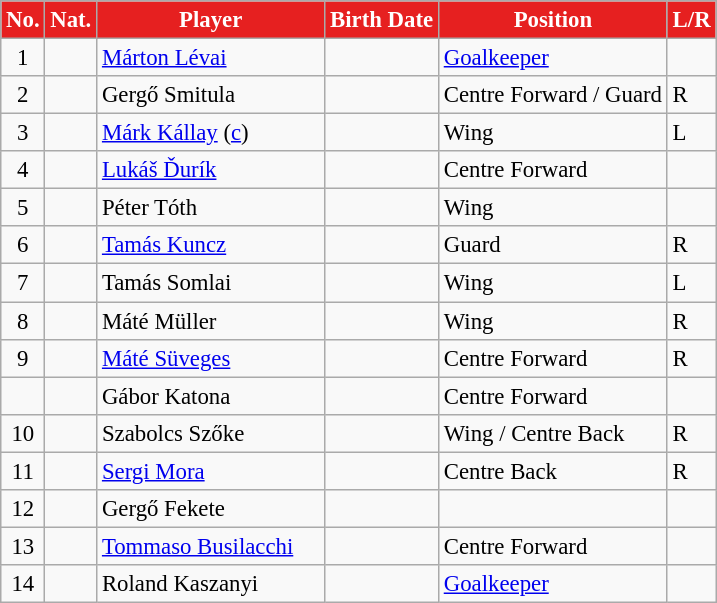<table class=wikitable bgcolor="#f7f8ff" cellpadding="3" cellspacing="0" border="1" style="font-size: 95%; border: 1px solid #CFB53B; border-collapse: collapse;">
<tr style="color: #FFFFFF;background:#E62020">
<td align=center><strong>No.</strong></td>
<td align=center><strong>Nat.</strong></td>
<td width=145; align=center><strong>Player</strong></td>
<td align=center><strong>Birth Date</strong></td>
<td align=center><strong>Position</strong></td>
<td align=center><strong>L/R</strong></td>
</tr>
<tr>
<td align=center>1</td>
<td align=center></td>
<td><a href='#'>Márton Lévai</a></td>
<td></td>
<td><a href='#'>Goalkeeper</a></td>
<td></td>
</tr>
<tr>
<td align=center>2</td>
<td align=center></td>
<td>Gergő Smitula</td>
<td></td>
<td>Centre Forward / Guard</td>
<td>R</td>
</tr>
<tr>
<td align=center>3</td>
<td align=center></td>
<td><a href='#'>Márk Kállay</a> (<a href='#'>c</a>)</td>
<td></td>
<td>Wing</td>
<td>L</td>
</tr>
<tr>
<td align=center>4</td>
<td align=center></td>
<td><a href='#'>Lukáš Ďurík</a></td>
<td></td>
<td>Centre Forward</td>
<td></td>
</tr>
<tr>
<td align=center>5</td>
<td align=center></td>
<td>Péter Tóth</td>
<td></td>
<td>Wing</td>
<td></td>
</tr>
<tr>
<td align=center>6</td>
<td align=center></td>
<td><a href='#'>Tamás Kuncz</a></td>
<td></td>
<td>Guard</td>
<td>R</td>
</tr>
<tr>
<td align=center>7</td>
<td align=center></td>
<td>Tamás Somlai</td>
<td></td>
<td>Wing</td>
<td>L</td>
</tr>
<tr>
<td align=center>8</td>
<td align=center></td>
<td>Máté Müller</td>
<td></td>
<td>Wing</td>
<td>R</td>
</tr>
<tr>
<td align=center>9</td>
<td align=center></td>
<td><a href='#'>Máté Süveges</a></td>
<td></td>
<td>Centre Forward</td>
<td>R</td>
</tr>
<tr>
<td align=center></td>
<td align=center></td>
<td>Gábor Katona</td>
<td></td>
<td>Centre Forward</td>
<td></td>
</tr>
<tr>
<td align=center>10</td>
<td align=center></td>
<td>Szabolcs Szőke</td>
<td></td>
<td>Wing / Centre Back</td>
<td>R</td>
</tr>
<tr>
<td align=center>11</td>
<td align=center></td>
<td><a href='#'>Sergi Mora</a></td>
<td></td>
<td>Centre Back</td>
<td>R</td>
</tr>
<tr>
<td align=center>12</td>
<td align=center></td>
<td>Gergő Fekete</td>
<td></td>
<td></td>
<td></td>
</tr>
<tr>
<td align=center>13</td>
<td align=center></td>
<td><a href='#'>Tommaso Busilacchi</a></td>
<td></td>
<td>Centre Forward</td>
<td></td>
</tr>
<tr>
<td align=center>14</td>
<td align=center></td>
<td>Roland Kaszanyi</td>
<td></td>
<td><a href='#'>Goalkeeper</a></td>
<td></td>
</tr>
</table>
